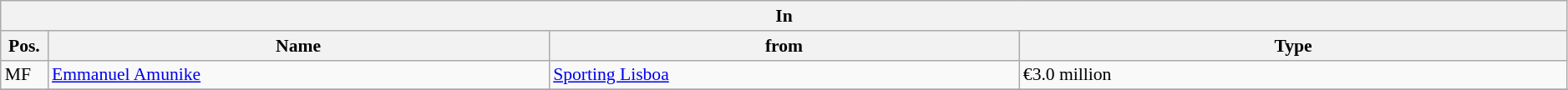<table class="wikitable" style="font-size:90%;width:99%;">
<tr>
<th colspan="4">In</th>
</tr>
<tr>
<th width=3%>Pos.</th>
<th width=32%>Name</th>
<th width=30%>from</th>
<th width=35%>Type</th>
</tr>
<tr>
<td>MF</td>
<td><a href='#'>Emmanuel Amunike</a></td>
<td><a href='#'>Sporting Lisboa</a></td>
<td>€3.0 million</td>
</tr>
<tr>
</tr>
</table>
